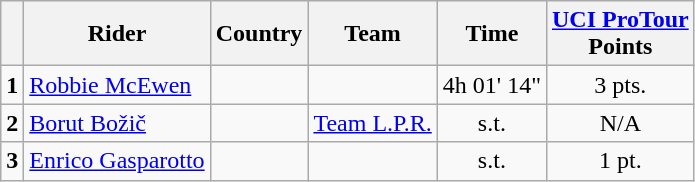<table class="wikitable">
<tr>
<th></th>
<th>Rider</th>
<th>Country</th>
<th>Team</th>
<th>Time</th>
<th><a href='#'>UCI ProTour</a><br>Points</th>
</tr>
<tr>
<td><strong>1</strong></td>
<td><a href='#'>Robbie McEwen</a></td>
<td></td>
<td></td>
<td align=center>4h 01' 14"</td>
<td align=center>3 pts.</td>
</tr>
<tr>
<td><strong>2</strong></td>
<td><a href='#'>Borut Božič</a></td>
<td></td>
<td><a href='#'>Team L.P.R.</a></td>
<td align=center>s.t.</td>
<td align=center>N/A</td>
</tr>
<tr>
<td><strong>3</strong></td>
<td><a href='#'>Enrico Gasparotto</a></td>
<td></td>
<td></td>
<td align=center>s.t.</td>
<td align=center>1 pt.</td>
</tr>
</table>
